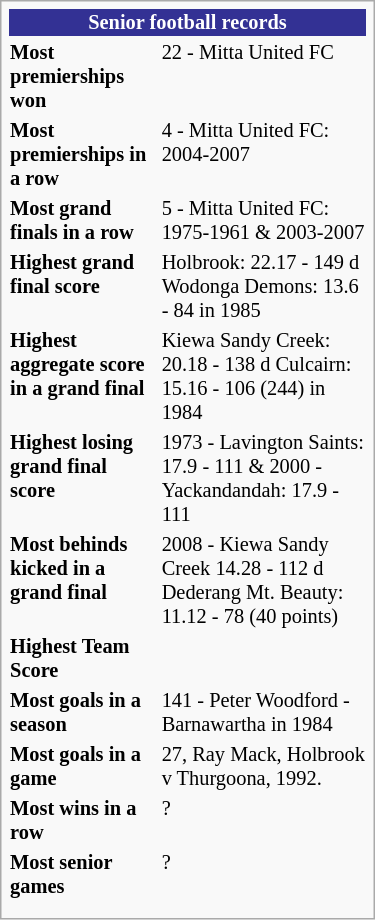<table class="infobox" style="width:250px; font-size: 85%;">
<tr>
<th colspan="2" style="background:#333194; color:white; text-align:center;"><strong>Senior football records</strong></th>
</tr>
<tr style="vertical-align: top;">
<td><strong>Most premierships won</strong></td>
<td>22 - Mitta United FC</td>
</tr>
<tr>
<td><strong>Most premierships in a row</strong></td>
<td>4 - Mitta United FC: 2004-2007</td>
</tr>
<tr>
<td><strong>Most grand finals in a row</strong></td>
<td>5 - Mitta United FC: 1975-1961 & 2003-2007</td>
</tr>
<tr>
<td><strong>Highest grand final score</strong></td>
<td>Holbrook: 22.17 - 149 d Wodonga Demons: 13.6 - 84 in 1985</td>
</tr>
<tr>
<td><strong>Highest aggregate score in a grand final </strong></td>
<td>Kiewa Sandy Creek: 20.18 - 138 d Culcairn: 15.16 - 106 (244) in 1984</td>
</tr>
<tr>
<td><strong>Highest losing grand final score</strong></td>
<td>1973 - Lavington Saints: 17.9 - 111 & 2000 - Yackandandah: 17.9 - 111</td>
</tr>
<tr>
<td><strong>Most behinds kicked in a grand final </strong></td>
<td>2008 - Kiewa Sandy Creek 14.28 - 112 d Dederang Mt. Beauty: 11.12 - 78 (40 points)</td>
</tr>
<tr>
<td><strong>Highest Team Score</strong></td>
<td></td>
</tr>
<tr>
<td><strong>Most goals in a season</strong></td>
<td>141 - Peter Woodford - Barnawartha in 1984</td>
</tr>
<tr>
<td><strong>Most goals in a game</strong></td>
<td>27, Ray Mack, Holbrook v Thurgoona, 1992.</td>
</tr>
<tr>
<td><strong>Most wins in a row</strong></td>
<td>?</td>
</tr>
<tr>
<td><strong>Most senior games</strong></td>
<td>?</td>
</tr>
<tr>
</tr>
<tr style="vertical-align: top;"jnh>
<td></td>
</tr>
<tr>
</tr>
</table>
